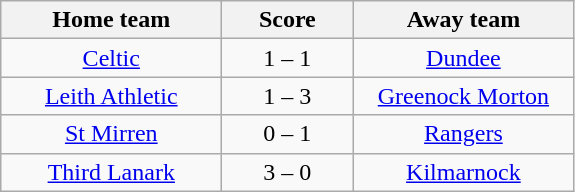<table class="wikitable" style="text-align: center">
<tr>
<th width=140>Home team</th>
<th width=80>Score</th>
<th width=140>Away team</th>
</tr>
<tr>
<td><a href='#'>Celtic</a></td>
<td>1 – 1</td>
<td><a href='#'>Dundee</a></td>
</tr>
<tr>
<td><a href='#'>Leith Athletic</a></td>
<td>1 – 3</td>
<td><a href='#'>Greenock Morton</a></td>
</tr>
<tr>
<td><a href='#'>St Mirren</a></td>
<td>0 – 1</td>
<td><a href='#'>Rangers</a></td>
</tr>
<tr>
<td><a href='#'>Third Lanark</a></td>
<td>3 – 0</td>
<td><a href='#'>Kilmarnock</a></td>
</tr>
</table>
